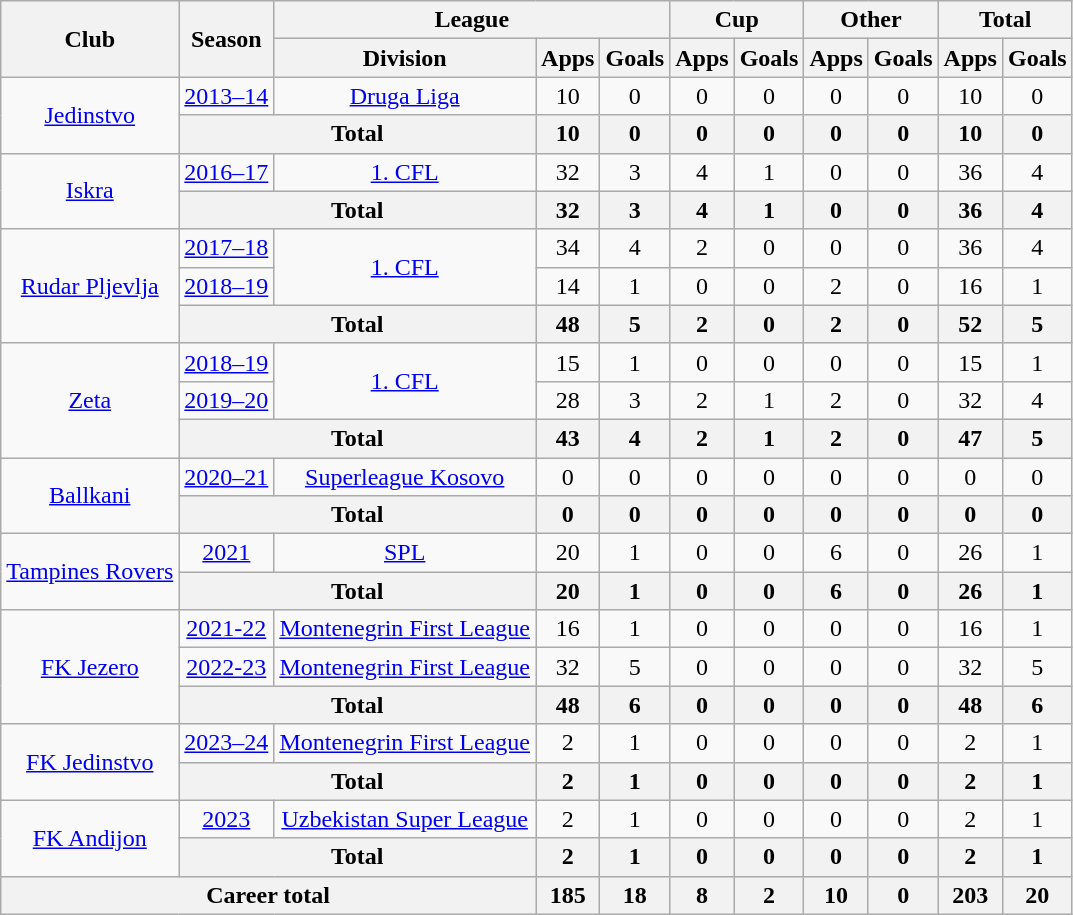<table class="wikitable" style="text-align: center">
<tr>
<th rowspan="2">Club</th>
<th rowspan="2">Season</th>
<th colspan="3">League</th>
<th colspan="2">Cup</th>
<th colspan="2">Other</th>
<th colspan="2">Total</th>
</tr>
<tr>
<th>Division</th>
<th>Apps</th>
<th>Goals</th>
<th>Apps</th>
<th>Goals</th>
<th>Apps</th>
<th>Goals</th>
<th>Apps</th>
<th>Goals</th>
</tr>
<tr>
<td rowspan="2"><a href='#'>Jedinstvo</a></td>
<td><a href='#'>2013–14</a></td>
<td><a href='#'>Druga Liga</a></td>
<td>10</td>
<td>0</td>
<td>0</td>
<td>0</td>
<td>0</td>
<td>0</td>
<td>10</td>
<td>0</td>
</tr>
<tr>
<th colspan="2"><strong>Total</strong></th>
<th>10</th>
<th>0</th>
<th>0</th>
<th>0</th>
<th>0</th>
<th>0</th>
<th>10</th>
<th>0</th>
</tr>
<tr>
<td rowspan="2"><a href='#'>Iskra</a></td>
<td><a href='#'>2016–17</a></td>
<td><a href='#'>1. CFL</a></td>
<td>32</td>
<td>3</td>
<td>4</td>
<td>1</td>
<td>0</td>
<td>0</td>
<td>36</td>
<td>4</td>
</tr>
<tr>
<th colspan="2"><strong>Total</strong></th>
<th>32</th>
<th>3</th>
<th>4</th>
<th>1</th>
<th>0</th>
<th>0</th>
<th>36</th>
<th>4</th>
</tr>
<tr>
<td rowspan="3"><a href='#'>Rudar Pljevlja</a></td>
<td><a href='#'>2017–18</a></td>
<td rowspan="2"><a href='#'>1. CFL</a></td>
<td>34</td>
<td>4</td>
<td>2</td>
<td>0</td>
<td>0</td>
<td>0</td>
<td>36</td>
<td>4</td>
</tr>
<tr>
<td><a href='#'>2018–19</a></td>
<td>14</td>
<td>1</td>
<td>0</td>
<td>0</td>
<td>2</td>
<td>0</td>
<td>16</td>
<td>1</td>
</tr>
<tr>
<th colspan="2"><strong>Total</strong></th>
<th>48</th>
<th>5</th>
<th>2</th>
<th>0</th>
<th>2</th>
<th>0</th>
<th>52</th>
<th>5</th>
</tr>
<tr>
<td rowspan="3"><a href='#'>Zeta</a></td>
<td><a href='#'>2018–19</a></td>
<td rowspan="2"><a href='#'>1. CFL</a></td>
<td>15</td>
<td>1</td>
<td>0</td>
<td>0</td>
<td>0</td>
<td>0</td>
<td>15</td>
<td>1</td>
</tr>
<tr>
<td><a href='#'>2019–20</a></td>
<td>28</td>
<td>3</td>
<td>2</td>
<td>1</td>
<td>2</td>
<td>0</td>
<td>32</td>
<td>4</td>
</tr>
<tr>
<th colspan="2"><strong>Total</strong></th>
<th>43</th>
<th>4</th>
<th>2</th>
<th>1</th>
<th>2</th>
<th>0</th>
<th>47</th>
<th>5</th>
</tr>
<tr>
<td rowspan="2"><a href='#'>Ballkani</a></td>
<td><a href='#'>2020–21</a></td>
<td><a href='#'>Superleague Kosovo</a></td>
<td>0</td>
<td>0</td>
<td>0</td>
<td>0</td>
<td>0</td>
<td>0</td>
<td>0</td>
<td>0</td>
</tr>
<tr>
<th colspan="2"><strong>Total</strong></th>
<th>0</th>
<th>0</th>
<th>0</th>
<th>0</th>
<th>0</th>
<th>0</th>
<th>0</th>
<th>0</th>
</tr>
<tr>
<td rowspan="2"><a href='#'>Tampines Rovers</a></td>
<td><a href='#'>2021</a></td>
<td><a href='#'>SPL</a></td>
<td>20</td>
<td>1</td>
<td>0</td>
<td>0</td>
<td>6</td>
<td>0</td>
<td>26</td>
<td>1</td>
</tr>
<tr>
<th colspan="2"><strong>Total</strong></th>
<th>20</th>
<th>1</th>
<th>0</th>
<th>0</th>
<th>6</th>
<th>0</th>
<th>26</th>
<th>1</th>
</tr>
<tr>
<td rowspan="3"><a href='#'>FK Jezero</a></td>
<td><a href='#'>2021-22</a></td>
<td><a href='#'>Montenegrin First League</a></td>
<td>16</td>
<td>1</td>
<td>0</td>
<td>0</td>
<td>0</td>
<td>0</td>
<td>16</td>
<td>1</td>
</tr>
<tr>
<td><a href='#'>2022-23</a></td>
<td><a href='#'>Montenegrin First League</a></td>
<td>32</td>
<td>5</td>
<td>0</td>
<td>0</td>
<td>0</td>
<td>0</td>
<td>32</td>
<td>5</td>
</tr>
<tr>
<th colspan="2"><strong>Total</strong></th>
<th>48</th>
<th>6</th>
<th>0</th>
<th>0</th>
<th>0</th>
<th>0</th>
<th>48</th>
<th>6</th>
</tr>
<tr>
<td rowspan="2"><a href='#'>FK Jedinstvo</a></td>
<td><a href='#'>2023–24</a></td>
<td><a href='#'>Montenegrin First League</a></td>
<td>2</td>
<td>1</td>
<td>0</td>
<td>0</td>
<td>0</td>
<td>0</td>
<td>2</td>
<td>1</td>
</tr>
<tr>
<th colspan="2"><strong>Total</strong></th>
<th>2</th>
<th>1</th>
<th>0</th>
<th>0</th>
<th>0</th>
<th>0</th>
<th>2</th>
<th>1</th>
</tr>
<tr>
<td rowspan="2"><a href='#'>FK Andijon</a></td>
<td><a href='#'>2023</a></td>
<td><a href='#'>Uzbekistan Super League</a></td>
<td>2</td>
<td>1</td>
<td>0</td>
<td>0</td>
<td>0</td>
<td>0</td>
<td>2</td>
<td>1</td>
</tr>
<tr>
<th colspan="2"><strong>Total</strong></th>
<th>2</th>
<th>1</th>
<th>0</th>
<th>0</th>
<th>0</th>
<th>0</th>
<th>2</th>
<th>1</th>
</tr>
<tr>
<th colspan="3"><strong>Career total</strong></th>
<th>185</th>
<th>18</th>
<th>8</th>
<th>2</th>
<th>10</th>
<th>0</th>
<th>203</th>
<th>20</th>
</tr>
</table>
